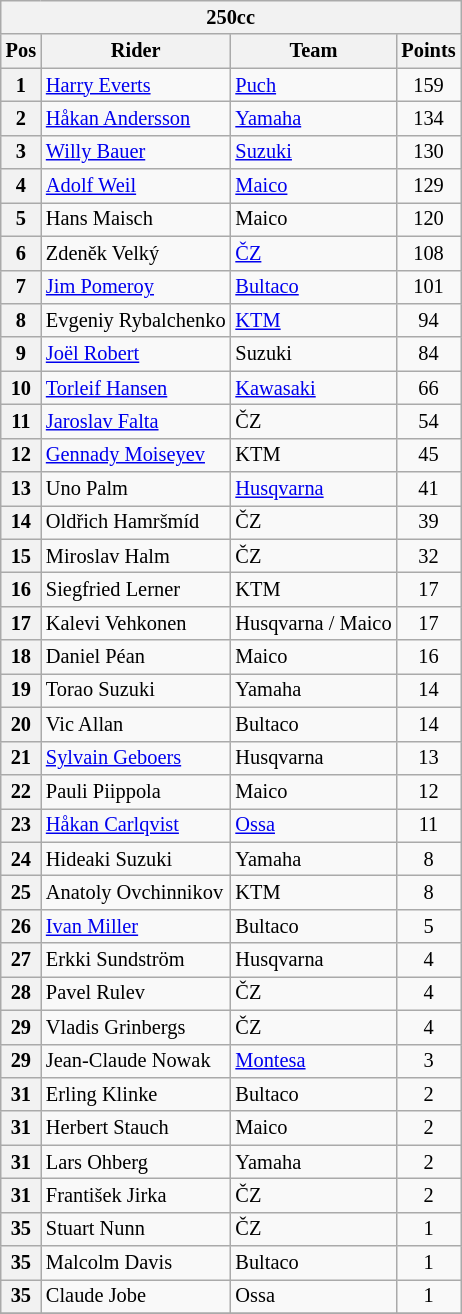<table class="wikitable" style="font-size: 85%;">
<tr>
<th colspan=4>250cc</th>
</tr>
<tr>
<th align=center>Pos</th>
<th align=center>Rider</th>
<th align=center>Team</th>
<th align=center>Points</th>
</tr>
<tr>
<th>1</th>
<td> <a href='#'>Harry Everts</a></td>
<td><a href='#'>Puch</a></td>
<td align="center">159</td>
</tr>
<tr>
<th>2</th>
<td> <a href='#'>Håkan Andersson</a></td>
<td><a href='#'>Yamaha</a></td>
<td align="center">134</td>
</tr>
<tr>
<th>3</th>
<td> <a href='#'>Willy Bauer</a></td>
<td><a href='#'>Suzuki</a></td>
<td align="center">130</td>
</tr>
<tr>
<th>4</th>
<td> <a href='#'>Adolf Weil</a></td>
<td><a href='#'>Maico</a></td>
<td align="center">129</td>
</tr>
<tr>
<th>5</th>
<td> Hans Maisch</td>
<td>Maico</td>
<td align="center">120</td>
</tr>
<tr>
<th>6</th>
<td> Zdeněk Velký</td>
<td><a href='#'>ČZ</a></td>
<td align="center">108</td>
</tr>
<tr>
<th>7</th>
<td> <a href='#'>Jim Pomeroy</a></td>
<td><a href='#'>Bultaco</a></td>
<td align="center">101</td>
</tr>
<tr>
<th>8</th>
<td> Evgeniy Rybalchenko</td>
<td><a href='#'>KTM</a></td>
<td align="center">94</td>
</tr>
<tr>
<th>9</th>
<td> <a href='#'>Joël Robert</a></td>
<td>Suzuki</td>
<td align="center">84</td>
</tr>
<tr>
<th>10</th>
<td> <a href='#'>Torleif Hansen</a></td>
<td><a href='#'>Kawasaki</a></td>
<td align="center">66</td>
</tr>
<tr>
<th>11</th>
<td> <a href='#'>Jaroslav Falta</a></td>
<td>ČZ</td>
<td align="center">54</td>
</tr>
<tr>
<th>12</th>
<td> <a href='#'>Gennady Moiseyev</a></td>
<td>KTM</td>
<td align="center">45</td>
</tr>
<tr>
<th>13</th>
<td> Uno Palm</td>
<td><a href='#'>Husqvarna</a></td>
<td align="center">41</td>
</tr>
<tr>
<th>14</th>
<td> Oldřich Hamršmíd</td>
<td>ČZ</td>
<td align="center">39</td>
</tr>
<tr>
<th>15</th>
<td> Miroslav Halm</td>
<td>ČZ</td>
<td align="center">32</td>
</tr>
<tr>
<th>16</th>
<td>  Siegfried Lerner</td>
<td>KTM</td>
<td align="center">17</td>
</tr>
<tr>
<th>17</th>
<td> Kalevi Vehkonen</td>
<td>Husqvarna / Maico</td>
<td align="center">17</td>
</tr>
<tr>
<th>18</th>
<td> Daniel Péan</td>
<td>Maico</td>
<td align="center">16</td>
</tr>
<tr>
<th>19</th>
<td> Torao Suzuki</td>
<td>Yamaha</td>
<td align="center">14</td>
</tr>
<tr>
<th>20</th>
<td> Vic Allan</td>
<td>Bultaco</td>
<td align="center">14</td>
</tr>
<tr>
<th>21</th>
<td> <a href='#'>Sylvain Geboers</a></td>
<td>Husqvarna</td>
<td align="center">13</td>
</tr>
<tr>
<th>22</th>
<td> Pauli Piippola</td>
<td>Maico</td>
<td align="center">12</td>
</tr>
<tr>
<th>23</th>
<td> <a href='#'>Håkan Carlqvist</a></td>
<td><a href='#'>Ossa</a></td>
<td align="center">11</td>
</tr>
<tr>
<th>24</th>
<td> Hideaki Suzuki</td>
<td>Yamaha</td>
<td align="center">8</td>
</tr>
<tr>
<th>25</th>
<td> Anatoly Ovchinnikov</td>
<td>KTM</td>
<td align="center">8</td>
</tr>
<tr>
<th>26</th>
<td> <a href='#'>Ivan Miller</a></td>
<td>Bultaco</td>
<td align="center">5</td>
</tr>
<tr>
<th>27</th>
<td> Erkki Sundström</td>
<td>Husqvarna</td>
<td align="center">4</td>
</tr>
<tr>
<th>28</th>
<td> Pavel Rulev</td>
<td>ČZ</td>
<td align="center">4</td>
</tr>
<tr>
<th>29</th>
<td> Vladis Grinbergs</td>
<td>ČZ</td>
<td align="center">4</td>
</tr>
<tr>
<th>29</th>
<td> Jean-Claude Nowak</td>
<td><a href='#'>Montesa</a></td>
<td align="center">3</td>
</tr>
<tr>
<th>31</th>
<td> Erling Klinke</td>
<td>Bultaco</td>
<td align="center">2</td>
</tr>
<tr>
<th>31</th>
<td> Herbert Stauch</td>
<td>Maico</td>
<td align="center">2</td>
</tr>
<tr>
<th>31</th>
<td> Lars Ohberg</td>
<td>Yamaha</td>
<td align="center">2</td>
</tr>
<tr>
<th>31</th>
<td> František Jirka</td>
<td>ČZ</td>
<td align="center">2</td>
</tr>
<tr>
<th>35</th>
<td> Stuart Nunn</td>
<td>ČZ</td>
<td align="center">1</td>
</tr>
<tr>
<th>35</th>
<td> Malcolm Davis</td>
<td>Bultaco</td>
<td align="center">1</td>
</tr>
<tr>
<th>35</th>
<td> Claude Jobe</td>
<td>Ossa</td>
<td align="center">1</td>
</tr>
<tr>
</tr>
</table>
